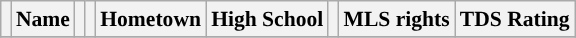<table class="wikitable" style="font-size:90%;" border="1">
<tr>
<th></th>
<th>Name</th>
<th></th>
<th></th>
<th>Hometown</th>
<th>High School</th>
<th></th>
<th>MLS rights</th>
<th>TDS Rating</th>
</tr>
<tr>
</tr>
</table>
